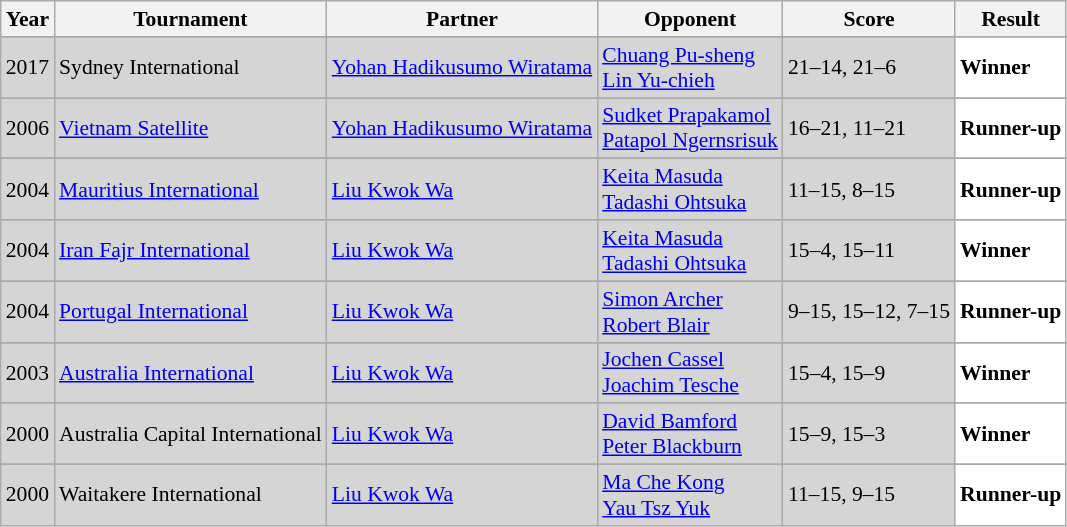<table class="sortable wikitable" style="font-size: 90%;">
<tr>
<th>Year</th>
<th>Tournament</th>
<th>Partner</th>
<th>Opponent</th>
<th>Score</th>
<th>Result</th>
</tr>
<tr>
</tr>
<tr style="background:#D5D5D5">
<td align="center">2017</td>
<td align="left">Sydney International</td>
<td align="left"> <a href='#'>Yohan Hadikusumo Wiratama</a></td>
<td align="left"> <a href='#'>Chuang Pu-sheng</a><br> <a href='#'>Lin Yu-chieh</a></td>
<td align="left">21–14, 21–6</td>
<td style="text-align:left; background:white"> <strong>Winner</strong></td>
</tr>
<tr>
</tr>
<tr style="background:#D5D5D5">
<td align="center">2006</td>
<td align="left"><a href='#'>Vietnam Satellite</a></td>
<td align="left"> <a href='#'>Yohan Hadikusumo Wiratama</a></td>
<td align="left"> <a href='#'>Sudket Prapakamol</a><br> <a href='#'>Patapol Ngernsrisuk</a></td>
<td align="left">16–21, 11–21</td>
<td style="text-align:left; background:white"> <strong>Runner-up</strong></td>
</tr>
<tr>
</tr>
<tr style="background:#D5D5D5">
<td align="center">2004</td>
<td align="left"><a href='#'>Mauritius International</a></td>
<td align="left"> <a href='#'>Liu Kwok Wa</a></td>
<td align="left"> <a href='#'>Keita Masuda</a><br> <a href='#'>Tadashi Ohtsuka</a></td>
<td align="left">11–15, 8–15</td>
<td style="text-align:left; background:white"> <strong>Runner-up</strong></td>
</tr>
<tr>
</tr>
<tr style="background:#D5D5D5">
<td align="center">2004</td>
<td align="left"><a href='#'>Iran Fajr International</a></td>
<td align="left"> <a href='#'>Liu Kwok Wa</a></td>
<td align="left"> <a href='#'>Keita Masuda</a><br> <a href='#'>Tadashi Ohtsuka</a></td>
<td align="left">15–4, 15–11</td>
<td style="text-align:left; background:white"> <strong>Winner</strong></td>
</tr>
<tr>
</tr>
<tr style="background:#D5D5D5">
<td align="center">2004</td>
<td align="left"><a href='#'>Portugal International</a></td>
<td align="left"> <a href='#'>Liu Kwok Wa</a></td>
<td align="left"> <a href='#'>Simon Archer</a><br> <a href='#'>Robert Blair</a></td>
<td align="left">9–15, 15–12, 7–15</td>
<td style="text-align:left; background:white"> <strong>Runner-up</strong></td>
</tr>
<tr>
</tr>
<tr style="background:#D5D5D5">
<td align="center">2003</td>
<td align="left"><a href='#'>Australia International</a></td>
<td align="left"> <a href='#'>Liu Kwok Wa</a></td>
<td align="left"> <a href='#'>Jochen Cassel</a><br> <a href='#'>Joachim Tesche</a></td>
<td align="left">15–4, 15–9</td>
<td style="text-align:left; background:white"> <strong>Winner</strong></td>
</tr>
<tr>
</tr>
<tr style="background:#D5D5D5">
<td align="center">2000</td>
<td align="left">Australia Capital International</td>
<td align="left"> <a href='#'>Liu Kwok Wa</a></td>
<td align="left"> <a href='#'>David Bamford</a><br> <a href='#'>Peter Blackburn</a></td>
<td align="left">15–9, 15–3</td>
<td style="text-align:left; background:white"> <strong>Winner</strong></td>
</tr>
<tr>
</tr>
<tr style="background:#D5D5D5">
<td align="center">2000</td>
<td align="left">Waitakere International</td>
<td align="left"> <a href='#'>Liu Kwok Wa</a></td>
<td align="left"> <a href='#'>Ma Che Kong</a><br> <a href='#'>Yau Tsz Yuk</a></td>
<td align="left">11–15, 9–15</td>
<td style="text-align:left; background:white"> <strong>Runner-up</strong></td>
</tr>
</table>
